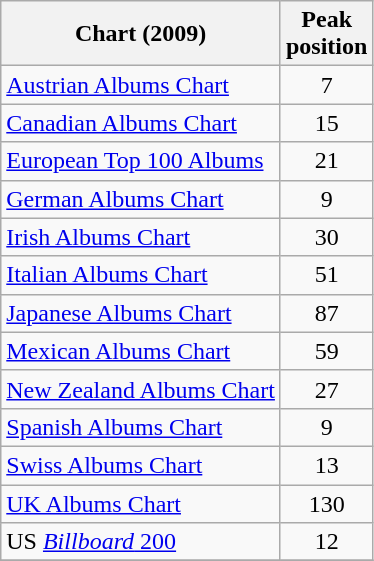<table class="wikitable sortable">
<tr>
<th>Chart (2009)</th>
<th>Peak<br>position</th>
</tr>
<tr>
<td align="left"><a href='#'>Austrian Albums Chart</a></td>
<td style="text-align:center;">7</td>
</tr>
<tr>
<td align="left"><a href='#'>Canadian Albums Chart</a></td>
<td style="text-align:center;">15</td>
</tr>
<tr>
<td align="left"><a href='#'>European Top 100 Albums</a></td>
<td style="text-align:center;">21</td>
</tr>
<tr>
<td align="left"><a href='#'>German Albums Chart</a></td>
<td style="text-align:center;">9</td>
</tr>
<tr>
<td align="left"><a href='#'>Irish Albums Chart</a></td>
<td style="text-align:center;">30</td>
</tr>
<tr>
<td align="left"><a href='#'>Italian Albums Chart</a></td>
<td style="text-align:center;">51</td>
</tr>
<tr>
<td align="left"><a href='#'>Japanese Albums Chart</a></td>
<td style="text-align:center;">87</td>
</tr>
<tr>
<td align="left"><a href='#'>Mexican Albums Chart</a></td>
<td style="text-align:center;">59</td>
</tr>
<tr>
<td align="left"><a href='#'>New Zealand Albums Chart</a></td>
<td style="text-align:center;">27</td>
</tr>
<tr>
<td align="left"><a href='#'>Spanish Albums Chart</a></td>
<td style="text-align:center;">9</td>
</tr>
<tr>
<td align="left"><a href='#'>Swiss Albums Chart</a></td>
<td style="text-align:center;">13</td>
</tr>
<tr>
<td align="left"><a href='#'>UK Albums Chart</a></td>
<td style="text-align:center;">130</td>
</tr>
<tr>
<td align="left">US <a href='#'><em>Billboard</em> 200</a></td>
<td style="text-align:center;">12</td>
</tr>
<tr>
</tr>
</table>
